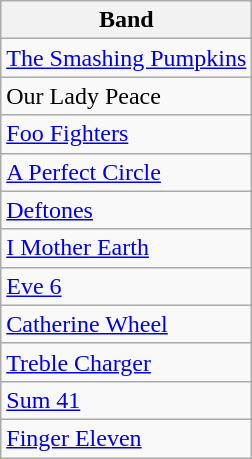<table class=wikitable>
<tr>
<th>Band</th>
</tr>
<tr>
<td><a href='#'>The Smashing Pumpkins</a></td>
</tr>
<tr>
<td>Our Lady Peace</td>
</tr>
<tr>
<td><a href='#'>Foo Fighters</a></td>
</tr>
<tr>
<td><a href='#'>A Perfect Circle</a></td>
</tr>
<tr>
<td><a href='#'>Deftones</a></td>
</tr>
<tr>
<td><a href='#'>I Mother Earth</a></td>
</tr>
<tr>
<td><a href='#'>Eve 6</a></td>
</tr>
<tr>
<td><a href='#'>Catherine Wheel</a></td>
</tr>
<tr>
<td><a href='#'>Treble Charger</a></td>
</tr>
<tr>
<td><a href='#'>Sum 41</a></td>
</tr>
<tr>
<td><a href='#'>Finger Eleven</a></td>
</tr>
</table>
